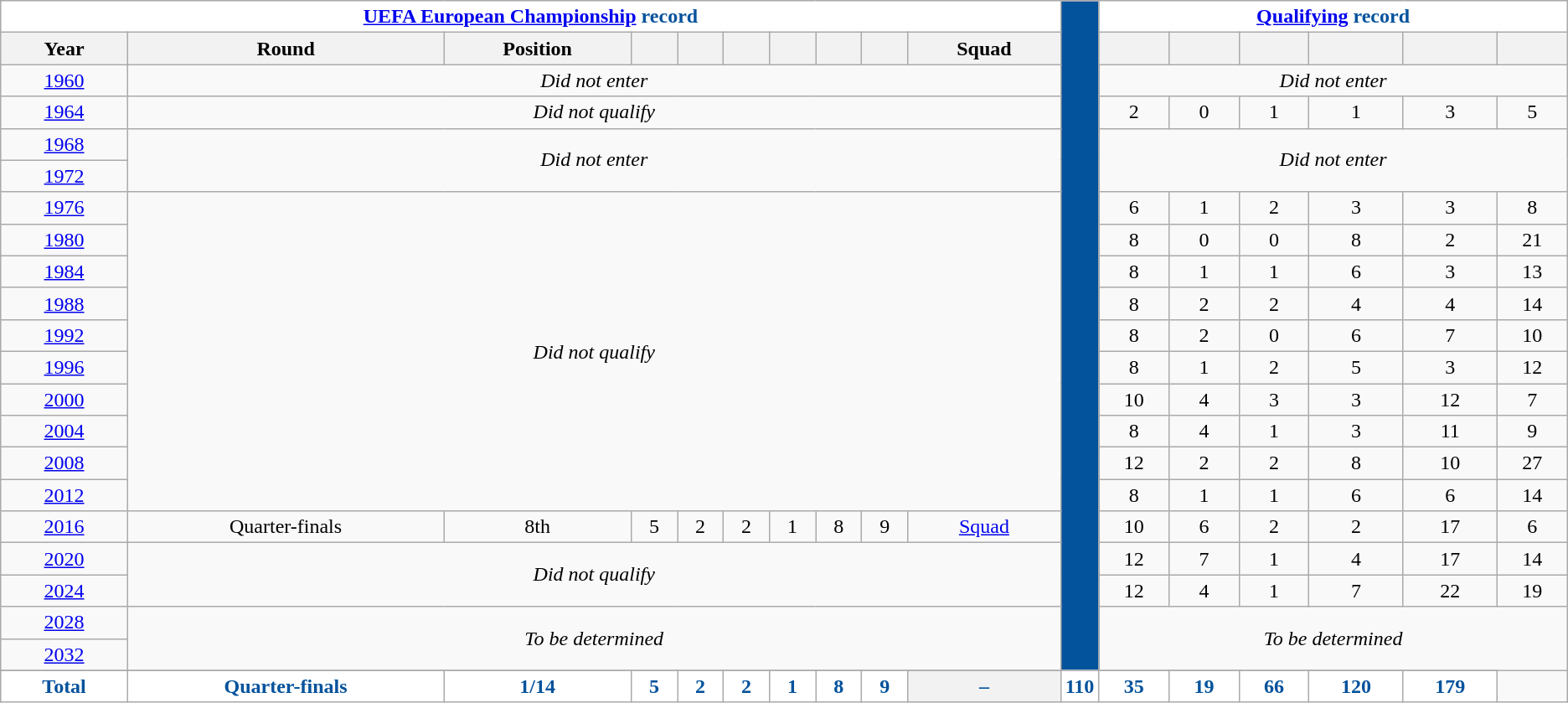<table class="wikitable" style="text-align: center;">
<tr style="color:#02529C;">
<th colspan="10" style="background:#FFFFFF;"><a href='#'>UEFA European Championship</a> record</th>
<th style="width:1%; background:#02529C;" rowspan=22></th>
<th colspan="6" style="background:#FFFFFF;"><a href='#'>Qualifying</a> record</th>
</tr>
<tr>
<th>Year</th>
<th>Round</th>
<th>Position</th>
<th></th>
<th></th>
<th></th>
<th></th>
<th></th>
<th></th>
<th>Squad</th>
<th></th>
<th></th>
<th></th>
<th></th>
<th></th>
<th></th>
</tr>
<tr>
<td> <a href='#'>1960</a></td>
<td colspan="9"><em>Did not enter</em></td>
<td colspan=6><em>Did not enter</em></td>
</tr>
<tr>
<td> <a href='#'>1964</a></td>
<td colspan="9"><em>Did not qualify</em></td>
<td>2</td>
<td>0</td>
<td>1</td>
<td>1</td>
<td>3</td>
<td>5</td>
</tr>
<tr>
<td> <a href='#'>1968</a></td>
<td colspan="9" rowspan="2"><em>Did not enter</em></td>
<td colspan=6 rowspan=2><em>Did not enter</em></td>
</tr>
<tr>
<td> <a href='#'>1972</a></td>
</tr>
<tr>
<td> <a href='#'>1976</a></td>
<td colspan="9" rowspan="10"><em>Did not qualify</em></td>
<td>6</td>
<td>1</td>
<td>2</td>
<td>3</td>
<td>3</td>
<td>8</td>
</tr>
<tr>
<td> <a href='#'>1980</a></td>
<td>8</td>
<td>0</td>
<td>0</td>
<td>8</td>
<td>2</td>
<td>21</td>
</tr>
<tr>
<td> <a href='#'>1984</a></td>
<td>8</td>
<td>1</td>
<td>1</td>
<td>6</td>
<td>3</td>
<td>13</td>
</tr>
<tr>
<td> <a href='#'>1988</a></td>
<td>8</td>
<td>2</td>
<td>2</td>
<td>4</td>
<td>4</td>
<td>14</td>
</tr>
<tr>
<td> <a href='#'>1992</a></td>
<td>8</td>
<td>2</td>
<td>0</td>
<td>6</td>
<td>7</td>
<td>10</td>
</tr>
<tr>
<td> <a href='#'>1996</a></td>
<td>8</td>
<td>1</td>
<td>2</td>
<td>5</td>
<td>3</td>
<td>12</td>
</tr>
<tr>
<td>  <a href='#'>2000</a></td>
<td>10</td>
<td>4</td>
<td>3</td>
<td>3</td>
<td>12</td>
<td>7</td>
</tr>
<tr>
<td> <a href='#'>2004</a></td>
<td>8</td>
<td>4</td>
<td>1</td>
<td>3</td>
<td>11</td>
<td>9</td>
</tr>
<tr>
<td>  <a href='#'>2008</a></td>
<td>12</td>
<td>2</td>
<td>2</td>
<td>8</td>
<td>10</td>
<td>27</td>
</tr>
<tr>
<td>  <a href='#'>2012</a></td>
<td>8</td>
<td>1</td>
<td>1</td>
<td>6</td>
<td>6</td>
<td>14</td>
</tr>
<tr>
<td> <a href='#'>2016</a></td>
<td>Quarter-finals</td>
<td>8th</td>
<td>5</td>
<td>2</td>
<td>2</td>
<td>1</td>
<td>8</td>
<td>9</td>
<td><a href='#'>Squad</a></td>
<td>10</td>
<td>6</td>
<td>2</td>
<td>2</td>
<td>17</td>
<td>6</td>
</tr>
<tr>
<td> <a href='#'>2020</a></td>
<td colspan="9" rowspan="2"><em>Did not qualify</em></td>
<td>12</td>
<td>7</td>
<td>1</td>
<td>4</td>
<td>17</td>
<td>14</td>
</tr>
<tr>
<td> <a href='#'>2024</a></td>
<td>12</td>
<td>4</td>
<td>1</td>
<td>7</td>
<td>22</td>
<td>19</td>
</tr>
<tr>
<td>  <a href='#'>2028</a></td>
<td colspan="9" rowspan="2"><em>To be determined</em></td>
<td colspan="6" rowspan="2"><em>To be determined</em></td>
</tr>
<tr>
<td>  <a href='#'>2032</a></td>
</tr>
<tr>
</tr>
<tr style="color:#02529C;">
<th style="background:#FFFFFF;">Total</th>
<th style="background:#FFFFFF;">Quarter-finals</th>
<th style="background:#FFFFFF;">1/14</th>
<th style="background:#FFFFFF;">5</th>
<th style="background:#FFFFFF;">2</th>
<th style="background:#FFFFFF;">2</th>
<th style="background:#FFFFFF;">1</th>
<th style="background:#FFFFFF;">8</th>
<th style="background:#FFFFFF;">9</th>
<th><strong>–</strong></th>
<th style="background:#FFFFFF;">110</th>
<th style="background:#FFFFFF;">35</th>
<th style="background:#FFFFFF;">19</th>
<th style="background:#FFFFFF;">66</th>
<th style="background:#FFFFFF;">120</th>
<th style="background:#FFFFFF;">179</th>
</tr>
</table>
